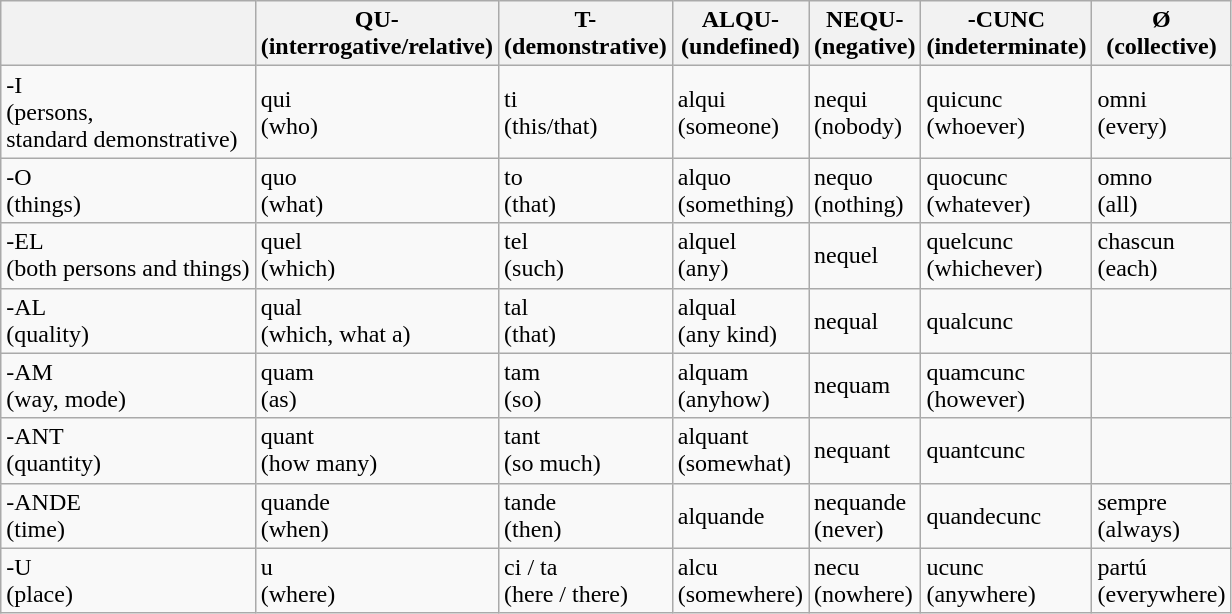<table class="wikitable">
<tr>
<th></th>
<th>QU-<br>(interrogative/relative)</th>
<th>T-<br>(demonstrative)</th>
<th>ALQU-<br>(undefined)</th>
<th>NEQU-<br>(negative)</th>
<th>-CUNC<br>(indeterminate)</th>
<th><strong>Ø</strong><br>(collective)</th>
</tr>
<tr>
<td>-I<br>(persons,<br>standard demonstrative)</td>
<td>qui<br>(who)</td>
<td>ti<br>(this/that)</td>
<td>alqui<br>(someone)</td>
<td>nequi<br>(nobody)</td>
<td>quicunc<br>(whoever)</td>
<td>omni<br>(every)</td>
</tr>
<tr>
<td>-O<br>(things)</td>
<td>quo<br>(what)</td>
<td>to<br>(that)</td>
<td>alquo<br>(something)</td>
<td>nequo<br>(nothing)</td>
<td>quocunc<br>(whatever)</td>
<td>omno<br>(all)</td>
</tr>
<tr>
<td>-EL<br>(both persons and things)</td>
<td>quel<br>(which)</td>
<td>tel<br>(such)</td>
<td>alquel<br>(any)</td>
<td>nequel</td>
<td>quelcunc<br>(whichever)</td>
<td>chascun<br>(each)</td>
</tr>
<tr>
<td>-AL<br>(quality)</td>
<td>qual<br>(which, what a)</td>
<td>tal<br>(that)</td>
<td>alqual<br>(any kind)</td>
<td>nequal</td>
<td>qualcunc</td>
<td></td>
</tr>
<tr>
<td>-AM<br>(way, mode)</td>
<td>quam<br>(as)</td>
<td>tam<br>(so)</td>
<td>alquam<br>(anyhow)</td>
<td>nequam</td>
<td>quamcunc<br>(however)</td>
<td></td>
</tr>
<tr>
<td>-ANT<br>(quantity)</td>
<td>quant<br>(how many)</td>
<td>tant<br>(so much)</td>
<td>alquant<br>(somewhat)</td>
<td>nequant</td>
<td>quantcunc</td>
<td></td>
</tr>
<tr>
<td>-ANDE<br>(time)</td>
<td>quande<br>(when)</td>
<td>tande<br>(then)</td>
<td>alquande</td>
<td>nequande<br>(never)</td>
<td>quandecunc</td>
<td>sempre<br>(always)</td>
</tr>
<tr>
<td>-U<br>(place)</td>
<td>u<br>(where)</td>
<td>ci / ta<br>(here / there)</td>
<td>alcu<br>(somewhere)</td>
<td>necu<br>(nowhere)</td>
<td>ucunc<br>(anywhere)</td>
<td>partú<br>(everywhere)</td>
</tr>
</table>
